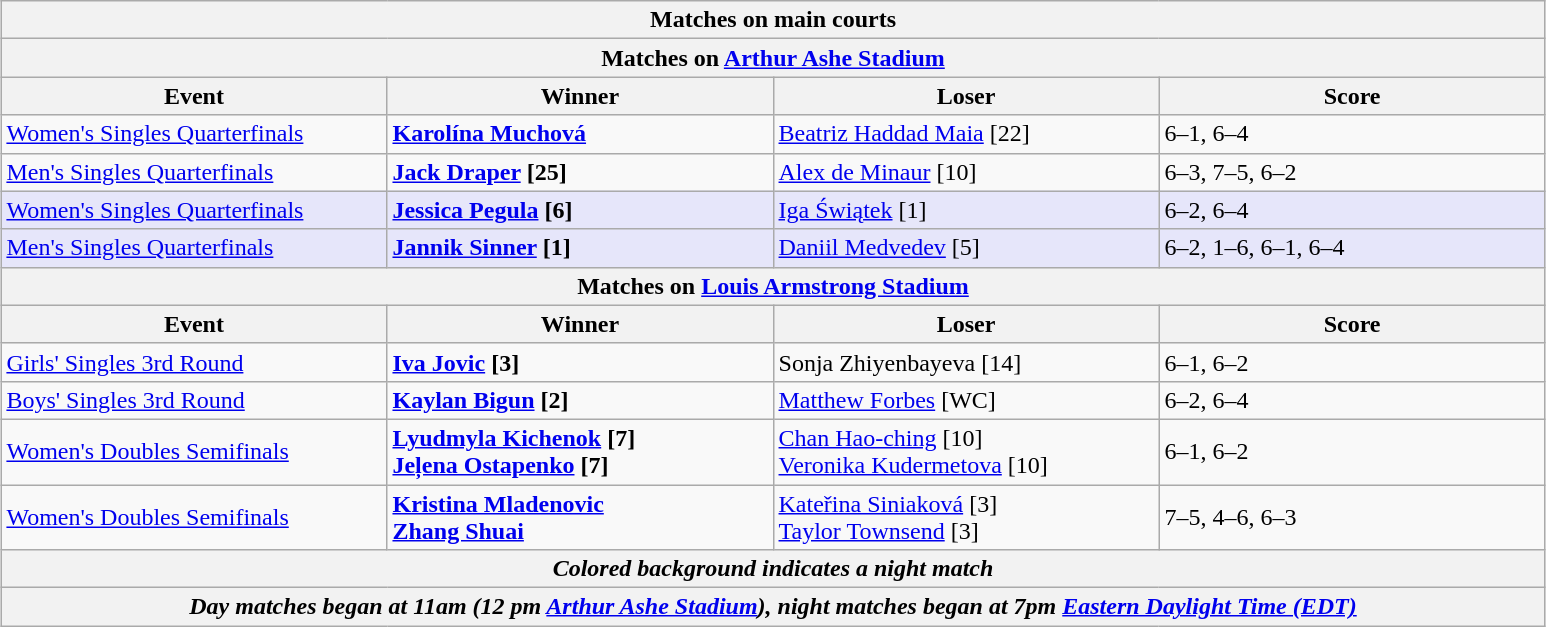<table class="wikitable" style="margin:auto;">
<tr>
<th colspan="4" style="white-space:nowrap;">Matches on main courts</th>
</tr>
<tr>
<th colspan="4"><strong>Matches on <a href='#'>Arthur Ashe Stadium</a></strong></th>
</tr>
<tr>
<th width="250">Event</th>
<th width="250">Winner</th>
<th width="250">Loser</th>
<th width="250">Score</th>
</tr>
<tr>
<td><a href='#'>Women's Singles Quarterfinals</a></td>
<td><strong> <a href='#'>Karolína Muchová</a></strong></td>
<td> <a href='#'>Beatriz Haddad Maia</a> [22]</td>
<td>6–1, 6–4</td>
</tr>
<tr>
<td><a href='#'>Men's Singles Quarterfinals</a></td>
<td><strong> <a href='#'>Jack Draper</a> [25]</strong></td>
<td> <a href='#'>Alex de Minaur</a> [10]</td>
<td>6–3, 7–5, 6–2</td>
</tr>
<tr bgcolor="lavender">
<td><a href='#'>Women's Singles Quarterfinals</a></td>
<td><strong> <a href='#'>Jessica Pegula</a> [6]</strong></td>
<td> <a href='#'>Iga Świątek</a> [1]</td>
<td>6–2, 6–4</td>
</tr>
<tr bgcolor="lavender">
<td><a href='#'>Men's Singles Quarterfinals</a></td>
<td><strong> <a href='#'>Jannik Sinner</a> [1]</strong></td>
<td> <a href='#'>Daniil Medvedev</a> [5]</td>
<td>6–2, 1–6, 6–1, 6–4</td>
</tr>
<tr>
<th colspan="4"><strong>Matches on <a href='#'>Louis Armstrong Stadium</a></strong></th>
</tr>
<tr>
<th width="250">Event</th>
<th width="250">Winner</th>
<th width="250">Loser</th>
<th width="250">Score</th>
</tr>
<tr>
<td><a href='#'>Girls' Singles 3rd Round</a></td>
<td><strong> <a href='#'>Iva Jovic</a> [3]</strong></td>
<td> Sonja Zhiyenbayeva [14]</td>
<td>6–1, 6–2</td>
</tr>
<tr>
<td><a href='#'>Boys' Singles 3rd Round</a></td>
<td><strong> <a href='#'>Kaylan Bigun</a> [2]</strong></td>
<td> <a href='#'>Matthew Forbes</a> [WC]</td>
<td>6–2, 6–4</td>
</tr>
<tr>
<td><a href='#'>Women's Doubles Semifinals</a></td>
<td><strong> <a href='#'>Lyudmyla Kichenok</a> [7] <br>  <a href='#'>Jeļena Ostapenko</a> [7]</strong></td>
<td> <a href='#'>Chan Hao-ching</a> [10] <br>  <a href='#'>Veronika Kudermetova</a> [10]</td>
<td>6–1, 6–2</td>
</tr>
<tr>
<td><a href='#'>Women's Doubles Semifinals</a></td>
<td><strong> <a href='#'>Kristina Mladenovic</a> <br>  <a href='#'>Zhang Shuai</a></strong></td>
<td> <a href='#'>Kateřina Siniaková</a> [3]<br>  <a href='#'>Taylor Townsend</a> [3]</td>
<td>7–5, 4–6, 6–3</td>
</tr>
<tr>
<th colspan="4"><em>Colored background indicates a night match</em></th>
</tr>
<tr>
<th colspan="4"><em>Day matches began at 11am (12 pm <a href='#'>Arthur Ashe Stadium</a>), night matches began at 7pm <a href='#'>Eastern Daylight Time (EDT)</a></em></th>
</tr>
</table>
